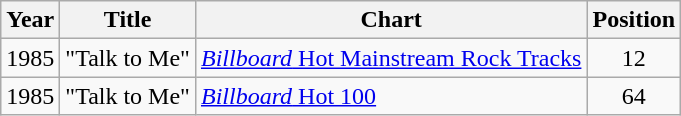<table class="wikitable">
<tr>
<th>Year</th>
<th>Title</th>
<th>Chart</th>
<th>Position</th>
</tr>
<tr>
<td>1985</td>
<td>"Talk to Me"</td>
<td><a href='#'><em>Billboard</em> Hot Mainstream Rock Tracks</a></td>
<td align="center">12</td>
</tr>
<tr>
<td>1985</td>
<td>"Talk to Me"</td>
<td><a href='#'><em>Billboard</em> Hot 100</a></td>
<td align="center">64</td>
</tr>
</table>
